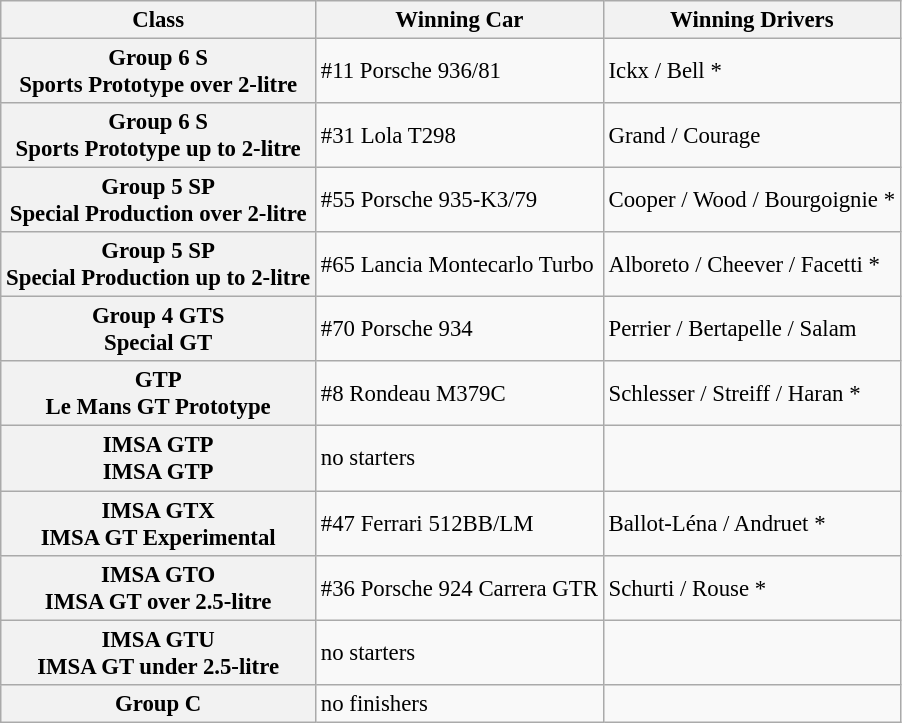<table class="wikitable" style="font-size: 95%">
<tr>
<th>Class</th>
<th>Winning Car</th>
<th>Winning Drivers</th>
</tr>
<tr>
<th>Group 6 S<br> Sports Prototype over 2-litre</th>
<td>#11 Porsche 936/81</td>
<td>Ickx / Bell *</td>
</tr>
<tr>
<th>Group 6 S<br> Sports Prototype up to 2-litre</th>
<td>#31 Lola T298</td>
<td>Grand / Courage</td>
</tr>
<tr>
<th>Group 5 SP<br> Special Production over 2-litre</th>
<td>#55 Porsche 935-K3/79</td>
<td>Cooper / Wood / Bourgoignie *</td>
</tr>
<tr>
<th>Group 5 SP<br> Special Production up to 2-litre</th>
<td>#65 Lancia Montecarlo Turbo</td>
<td>Alboreto / Cheever / Facetti *</td>
</tr>
<tr>
<th>Group 4 GTS<br> Special GT</th>
<td>#70 Porsche 934</td>
<td>Perrier / Bertapelle / Salam</td>
</tr>
<tr>
<th>GTP<br> Le Mans GT Prototype</th>
<td>#8 Rondeau M379C</td>
<td>Schlesser / Streiff / Haran *</td>
</tr>
<tr>
<th>IMSA GTP<br>IMSA GTP</th>
<td>no starters</td>
<td></td>
</tr>
<tr>
<th>IMSA GTX<br>IMSA GT Experimental</th>
<td>#47 Ferrari 512BB/LM</td>
<td>Ballot-Léna / Andruet *</td>
</tr>
<tr>
<th>IMSA GTO<br>IMSA GT over 2.5-litre</th>
<td>#36 Porsche 924 Carrera GTR</td>
<td>Schurti / Rouse *</td>
</tr>
<tr>
<th>IMSA GTU<br>IMSA GT under 2.5-litre</th>
<td>no starters</td>
<td></td>
</tr>
<tr>
<th>Group C</th>
<td>no finishers</td>
<td></td>
</tr>
</table>
